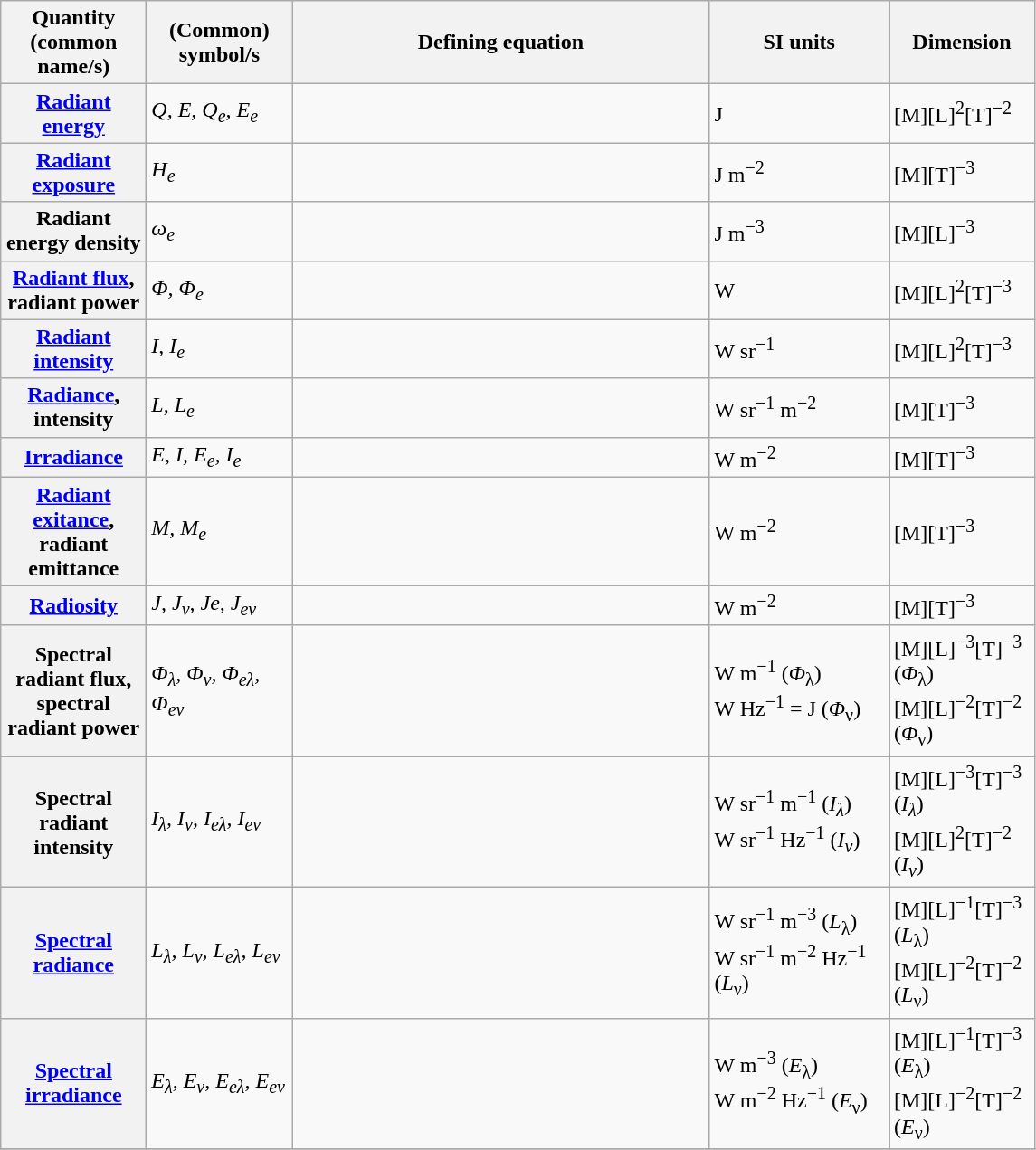<table class="wikitable">
<tr>
<th scope="col" width="100">Quantity (common name/s)</th>
<th scope="col" width="100">(Common) symbol/s</th>
<th scope="col" width="300">Defining equation</th>
<th scope="col" width="125">SI units</th>
<th scope="col" width="100">Dimension</th>
</tr>
<tr>
<th><a href='#'>Radiant energy</a></th>
<td><em>Q, E, Q<sub>e</sub>, E<sub>e</sub></em></td>
<td></td>
<td>J</td>
<td>[M][L]<sup>2</sup>[T]<sup>−2</sup></td>
</tr>
<tr>
<th><a href='#'>Radiant exposure</a></th>
<td><em>H<sub>e</sub></em></td>
<td></td>
<td>J m<sup>−2</sup></td>
<td>[M][T]<sup>−3</sup></td>
</tr>
<tr>
<th>Radiant energy density</th>
<td><em>ω<sub>e</sub></em></td>
<td></td>
<td>J m<sup>−3</sup></td>
<td>[M][L]<sup>−3</sup></td>
</tr>
<tr>
<th><a href='#'>Radiant flux</a>, radiant power</th>
<td><em>Φ, Φ<sub>e</sub></em></td>
<td></td>
<td>W</td>
<td>[M][L]<sup>2</sup>[T]<sup>−3</sup></td>
</tr>
<tr>
<th><a href='#'>Radiant intensity</a></th>
<td><em>I, I<sub>e</sub></em></td>
<td></td>
<td>W sr<sup>−1</sup></td>
<td>[M][L]<sup>2</sup>[T]<sup>−3</sup></td>
</tr>
<tr>
<th><a href='#'>Radiance</a>, intensity</th>
<td><em>L, L<sub>e</sub></em></td>
<td></td>
<td>W sr<sup>−1</sup> m<sup>−2</sup></td>
<td>[M][T]<sup>−3</sup></td>
</tr>
<tr>
<th><a href='#'>Irradiance</a></th>
<td><em>E, I, E<sub>e</sub>, I<sub>e</sub></em></td>
<td></td>
<td>W m<sup>−2</sup></td>
<td>[M][T]<sup>−3</sup></td>
</tr>
<tr>
<th><a href='#'>Radiant exitance</a>, radiant emittance</th>
<td><em>M, M<sub>e</sub></em></td>
<td></td>
<td>W m<sup>−2</sup></td>
<td>[M][T]<sup>−3</sup></td>
</tr>
<tr>
<th><a href='#'>Radiosity</a></th>
<td><em>J, J<sub>ν</sub>, Je, J<sub>eν</sub></em></td>
<td></td>
<td>W m<sup>−2</sup></td>
<td>[M][T]<sup>−3</sup></td>
</tr>
<tr>
<th>Spectral radiant flux, spectral radiant power</th>
<td><em>Φ<sub>λ</sub>, Φ<sub>ν</sub>, Φ<sub>eλ</sub>, Φ<sub>eν</sub></em></td>
<td><br></td>
<td>W m<sup>−1</sup> (<em>Φ</em><sub>λ</sub>) <br> W Hz<sup>−1</sup> = J (<em>Φ</em><sub>ν</sub>)</td>
<td>[M][L]<sup>−3</sup>[T]<sup>−3</sup> (<em>Φ</em><sub>λ</sub>) <br> [M][L]<sup>−2</sup>[T]<sup>−2</sup> (<em>Φ</em><sub>ν</sub>)</td>
</tr>
<tr>
<th>Spectral radiant intensity</th>
<td><em>I<sub>λ</sub>, I<sub>ν</sub>, I<sub>eλ</sub>, I<sub>eν</sub></em></td>
<td><br></td>
<td>W sr<sup>−1</sup> m<sup>−1</sup> (<em>I<sub>λ</sub></em>) <br> W sr<sup>−1</sup> Hz<sup>−1</sup> (<em>I<sub>ν</sub></em>)</td>
<td>[M][L]<sup>−3</sup>[T]<sup>−3</sup> (<em>I<sub>λ</sub></em>)<br> [M][L]<sup>2</sup>[T]<sup>−2</sup> (<em>I<sub>ν</sub></em>)</td>
</tr>
<tr>
<th><a href='#'>Spectral radiance</a></th>
<td><em>L<sub>λ</sub>, L<sub>ν</sub>, L<sub>eλ</sub>, L<sub>eν</sub></em></td>
<td><br></td>
<td>W sr<sup>−1</sup> m<sup>−3</sup> (<em>L</em><sub>λ</sub>)<br> W sr<sup>−1</sup> m<sup>−2</sup> Hz<sup>−1</sup> (<em>L</em><sub>ν</sub>)</td>
<td>[M][L]<sup>−1</sup>[T]<sup>−3</sup> (<em>L</em><sub>λ</sub>)<br> [M][L]<sup>−2</sup>[T]<sup>−2</sup> (<em>L</em><sub>ν</sub>)</td>
</tr>
<tr>
<th><a href='#'>Spectral irradiance</a></th>
<td><em>E<sub>λ</sub>, E<sub>ν</sub>, E<sub>eλ</sub>, E<sub>eν</sub></em></td>
<td><br></td>
<td>W m<sup>−3</sup> (<em>E</em><sub>λ</sub>) <br> W m<sup>−2</sup> Hz<sup>−1</sup> (<em>E</em><sub>ν</sub>)</td>
<td>[M][L]<sup>−1</sup>[T]<sup>−3</sup> (<em>E</em><sub>λ</sub>) <br> [M][L]<sup>−2</sup>[T]<sup>−2</sup> (<em>E</em><sub>ν</sub>)</td>
</tr>
<tr>
</tr>
</table>
